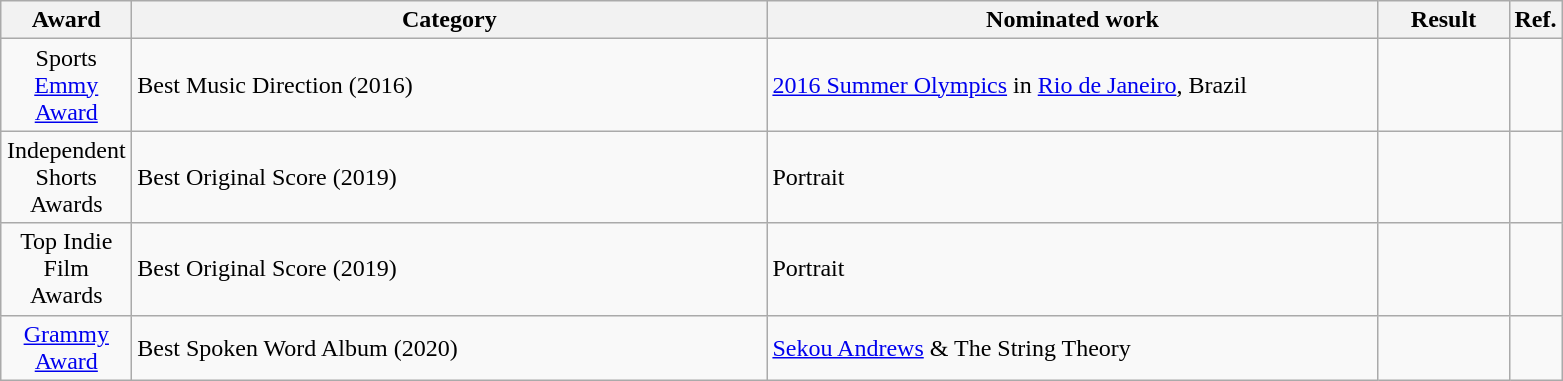<table class=wikitable>
<tr>
<th scope="col" style="width:5em;">Award</th>
<th scope="col" style="width:26em;">Category</th>
<th scope="col" style="width:25em;">Nominated work</th>
<th scope="col" style="width:5em;">Result</th>
<th>Ref.</th>
</tr>
<tr>
<td style="text-align:center;">Sports <a href='#'>Emmy Award</a></td>
<td>Best Music Direction (2016)</td>
<td><a href='#'>2016 Summer Olympics</a> in <a href='#'>Rio de Janeiro</a>, Brazil</td>
<td></td>
<td></td>
</tr>
<tr>
<td style="text-align:center;">Independent Shorts Awards</td>
<td>Best Original Score (2019)</td>
<td>Portrait</td>
<td></td>
<td></td>
</tr>
<tr>
<td style="text-align:center;">Top Indie Film Awards</td>
<td>Best Original Score (2019)</td>
<td>Portrait</td>
<td></td>
<td></td>
</tr>
<tr>
<td style="text-align:center;"><a href='#'>Grammy Award</a></td>
<td>Best Spoken Word Album (2020)</td>
<td><a href='#'>Sekou Andrews</a> & The String Theory</td>
<td></td>
<td></td>
</tr>
</table>
